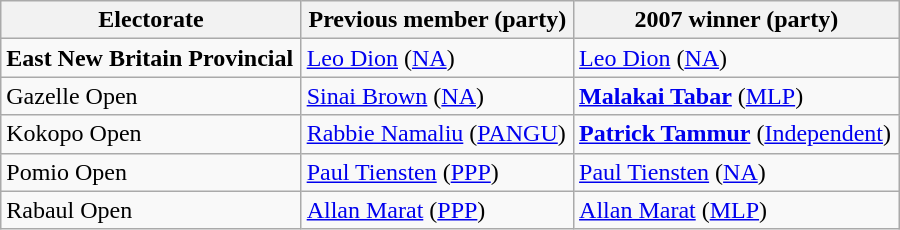<table class="wikitable" style="text-align: left;" width="600">
<tr>
<th>Electorate</th>
<th>Previous member (party)</th>
<th>2007 winner (party)</th>
</tr>
<tr>
<td><strong>East New Britain Provincial</strong></td>
<td><a href='#'>Leo Dion</a> (<a href='#'>NA</a>)</td>
<td><a href='#'>Leo Dion</a> (<a href='#'>NA</a>) </td>
</tr>
<tr>
<td>Gazelle Open</td>
<td><a href='#'>Sinai Brown</a> (<a href='#'>NA</a>)</td>
<td><strong><a href='#'>Malakai Tabar</a></strong> (<a href='#'>MLP</a>) </td>
</tr>
<tr>
<td>Kokopo Open</td>
<td><a href='#'>Rabbie Namaliu</a> (<a href='#'>PANGU</a>)</td>
<td><strong><a href='#'>Patrick Tammur</a></strong> (<a href='#'>Independent</a>) </td>
</tr>
<tr>
<td>Pomio Open</td>
<td><a href='#'>Paul Tiensten</a> (<a href='#'>PPP</a>)</td>
<td><a href='#'>Paul Tiensten</a> (<a href='#'>NA</a>) </td>
</tr>
<tr>
<td>Rabaul Open</td>
<td><a href='#'>Allan Marat</a> (<a href='#'>PPP</a>)</td>
<td><a href='#'>Allan Marat</a> (<a href='#'>MLP</a>) </td>
</tr>
</table>
